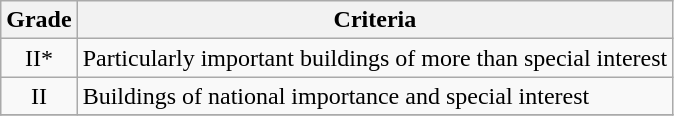<table class="wikitable" border="1">
<tr>
<th>Grade</th>
<th>Criteria</th>
</tr>
<tr>
<td align="center" >II*</td>
<td>Particularly important buildings of more than special interest</td>
</tr>
<tr>
<td align="center" >II</td>
<td>Buildings of national importance and special interest</td>
</tr>
<tr>
</tr>
</table>
